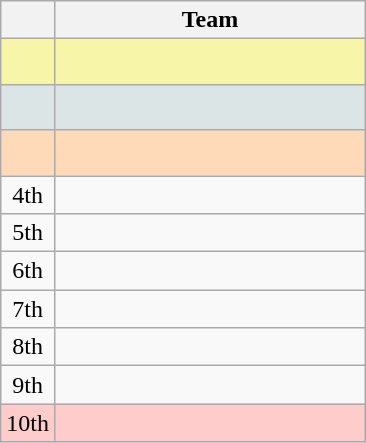<table class="wikitable" style="text-align:center">
<tr>
<th width=15></th>
<th width=200>Team</th>
</tr>
<tr style="background:#f7f6a8;">
<td style="text-align:center; height:23px;"></td>
<td align=left></td>
</tr>
<tr style="background:#dce5e5;">
<td style="text-align:center; height:23px;"></td>
<td align=left></td>
</tr>
<tr style="background:#ffdab9;">
<td style="text-align:center; height:23px;"></td>
<td align=left></td>
</tr>
<tr>
<td>4th</td>
<td align=left></td>
</tr>
<tr>
<td>5th</td>
<td align=left></td>
</tr>
<tr>
<td>6th</td>
<td align=left></td>
</tr>
<tr>
<td>7th</td>
<td align=left></td>
</tr>
<tr>
<td>8th</td>
<td align=left></td>
</tr>
<tr>
<td>9th</td>
<td align=left></td>
</tr>
<tr style="text-align:center; background:#ffcccc;">
<td>10th</td>
<td align=left></td>
</tr>
</table>
